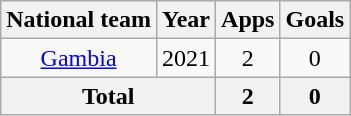<table class="wikitable" style="text-align:center">
<tr>
<th>National team</th>
<th>Year</th>
<th>Apps</th>
<th>Goals</th>
</tr>
<tr>
<td rowspan="1"><a href='#'>Gambia</a></td>
<td>2021</td>
<td>2</td>
<td>0</td>
</tr>
<tr>
<th colspan="2">Total</th>
<th>2</th>
<th>0</th>
</tr>
</table>
